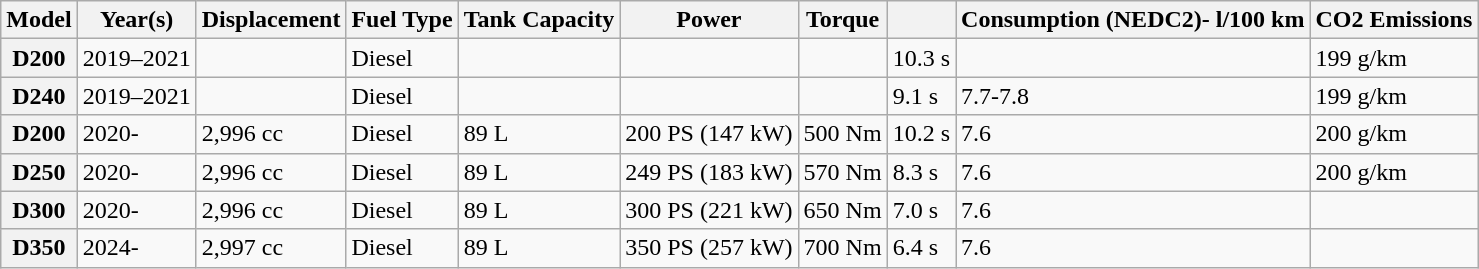<table class="wikitable sortable collapsible">
<tr>
<th>Model</th>
<th>Year(s)</th>
<th>Displacement</th>
<th>Fuel Type</th>
<th>Tank Capacity</th>
<th>Power</th>
<th>Torque</th>
<th></th>
<th>Consumption (NEDC2)- l/100 km</th>
<th>CO2 Emissions</th>
</tr>
<tr>
<th>D200</th>
<td>2019–2021</td>
<td></td>
<td>Diesel</td>
<td></td>
<td></td>
<td></td>
<td>10.3 s</td>
<td></td>
<td>199 g/km</td>
</tr>
<tr>
<th>D240</th>
<td>2019–2021</td>
<td></td>
<td>Diesel</td>
<td></td>
<td></td>
<td></td>
<td>9.1 s</td>
<td>7.7-7.8</td>
<td>199 g/km</td>
</tr>
<tr>
<th>D200</th>
<td>2020-</td>
<td>2,996 cc</td>
<td>Diesel</td>
<td>89 L</td>
<td>200 PS (147 kW)</td>
<td>500 Nm</td>
<td>10.2 s</td>
<td>7.6</td>
<td>200 g/km</td>
</tr>
<tr>
<th>D250</th>
<td>2020-</td>
<td>2,996 cc</td>
<td>Diesel</td>
<td>89 L</td>
<td>249 PS (183 kW)</td>
<td>570 Nm</td>
<td>8.3 s</td>
<td>7.6</td>
<td>200 g/km</td>
</tr>
<tr>
<th>D300</th>
<td>2020-</td>
<td>2,996 cc</td>
<td>Diesel</td>
<td>89 L</td>
<td>300 PS (221 kW)</td>
<td>650 Nm</td>
<td>7.0 s</td>
<td>7.6</td>
</tr>
<tr>
<th>D350</th>
<td>2024-</td>
<td>2,997 cc</td>
<td>Diesel</td>
<td>89 L</td>
<td>350 PS (257 kW)</td>
<td>700 Nm</td>
<td>6.4 s</td>
<td>7.6</td>
<td></td>
</tr>
</table>
